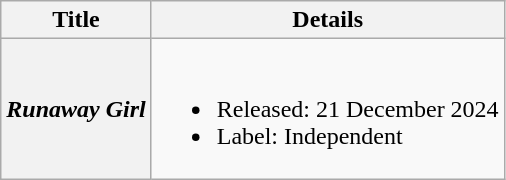<table class="wikitable plainrowheaders">
<tr>
<th>Title</th>
<th>Details</th>
</tr>
<tr>
<th scope="row"><em>Runaway Girl</em></th>
<td><br><ul><li>Released: 21 December 2024</li><li>Label: Independent</li></ul></td>
</tr>
</table>
